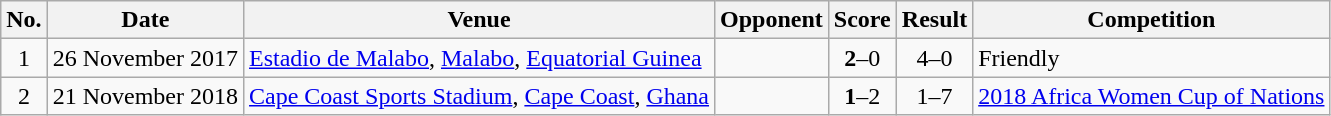<table class="wikitable">
<tr>
<th>No.</th>
<th>Date</th>
<th>Venue</th>
<th>Opponent</th>
<th>Score</th>
<th>Result</th>
<th>Competition</th>
</tr>
<tr>
<td style="text-align: center;">1</td>
<td>26 November 2017</td>
<td><a href='#'>Estadio de Malabo</a>, <a href='#'>Malabo</a>, <a href='#'>Equatorial Guinea</a></td>
<td></td>
<td style="text-align: center;"><strong>2</strong>–0</td>
<td style="text-align: center;">4–0</td>
<td>Friendly</td>
</tr>
<tr>
<td style="text-align: center;">2</td>
<td>21 November 2018</td>
<td><a href='#'>Cape Coast Sports Stadium</a>, <a href='#'>Cape Coast</a>, <a href='#'>Ghana</a></td>
<td></td>
<td style="text-align: center;"><strong>1</strong>–2</td>
<td style="text-align: center;">1–7</td>
<td><a href='#'>2018 Africa Women Cup of Nations</a></td>
</tr>
</table>
